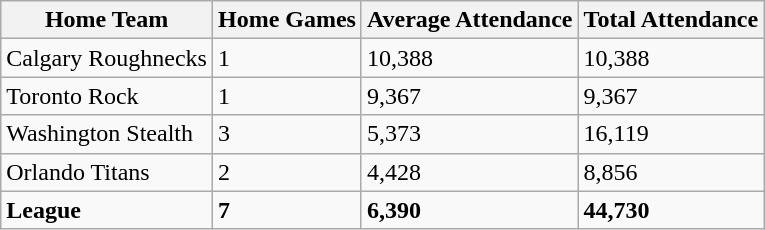<table class="wikitable sortable">
<tr>
<th>Home Team</th>
<th>Home Games</th>
<th>Average Attendance</th>
<th>Total Attendance</th>
</tr>
<tr>
<td>Calgary Roughnecks</td>
<td>1</td>
<td>10,388</td>
<td>10,388</td>
</tr>
<tr>
<td>Toronto Rock</td>
<td>1</td>
<td>9,367</td>
<td>9,367</td>
</tr>
<tr>
<td>Washington Stealth</td>
<td>3</td>
<td>5,373</td>
<td>16,119</td>
</tr>
<tr>
<td>Orlando Titans</td>
<td>2</td>
<td>4,428</td>
<td>8,856</td>
</tr>
<tr class="sortbottom">
<td><strong>League</strong></td>
<td><strong>7</strong></td>
<td><strong>6,390</strong></td>
<td><strong>44,730</strong></td>
</tr>
</table>
